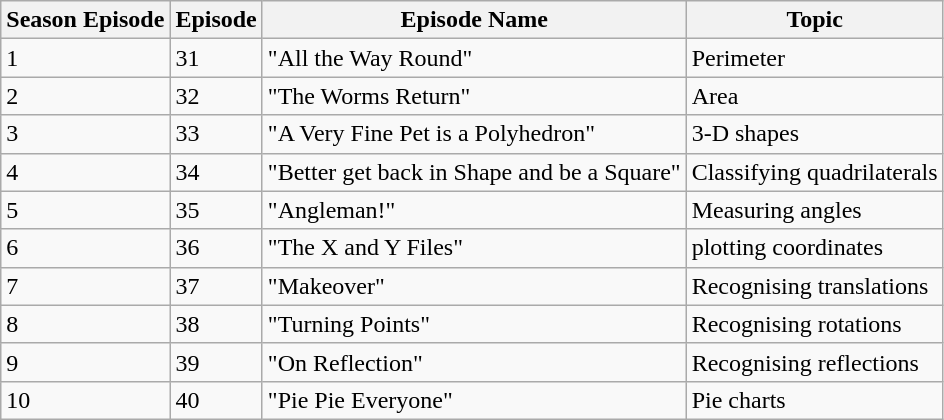<table class="wikitable">
<tr>
<th>Season Episode</th>
<th>Episode</th>
<th>Episode Name</th>
<th>Topic</th>
</tr>
<tr>
<td>1</td>
<td>31</td>
<td>"All the Way Round"</td>
<td>Perimeter</td>
</tr>
<tr>
<td>2</td>
<td>32</td>
<td>"The Worms Return"</td>
<td>Area</td>
</tr>
<tr>
<td>3</td>
<td>33</td>
<td>"A Very Fine Pet is a Polyhedron"</td>
<td>3-D shapes</td>
</tr>
<tr>
<td>4</td>
<td>34</td>
<td>"Better get back in Shape and be a Square"</td>
<td>Classifying quadrilaterals</td>
</tr>
<tr>
<td>5</td>
<td>35</td>
<td>"Angleman!"</td>
<td>Measuring angles</td>
</tr>
<tr>
<td>6</td>
<td>36</td>
<td>"The X and Y Files"</td>
<td>plotting coordinates</td>
</tr>
<tr>
<td>7</td>
<td>37</td>
<td>"Makeover"</td>
<td>Recognising translations</td>
</tr>
<tr>
<td>8</td>
<td>38</td>
<td>"Turning Points"</td>
<td>Recognising rotations</td>
</tr>
<tr>
<td>9</td>
<td>39</td>
<td>"On Reflection"</td>
<td>Recognising reflections</td>
</tr>
<tr>
<td>10</td>
<td>40</td>
<td>"Pie Pie Everyone"</td>
<td>Pie charts</td>
</tr>
</table>
